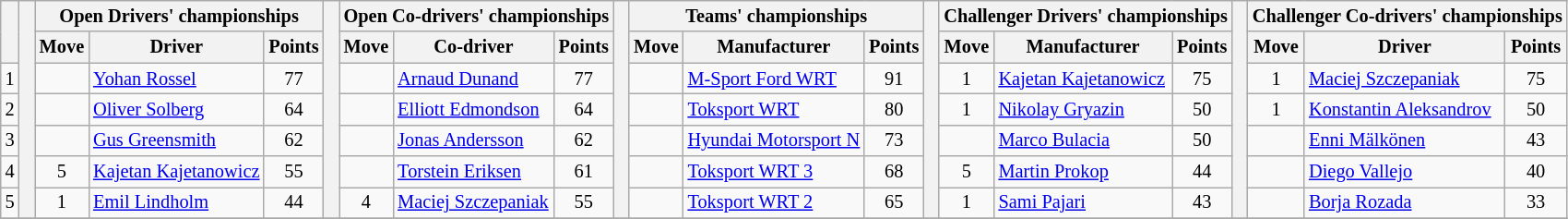<table class="wikitable" style="font-size:85%;">
<tr>
<th rowspan="2"></th>
<th rowspan="7" style="width:5px;"></th>
<th colspan="3" nowrap>Open Drivers' championships</th>
<th rowspan="7" style="width:5px;"></th>
<th colspan="3" nowrap>Open Co-drivers' championships</th>
<th rowspan="7" style="width:5px;"></th>
<th colspan="3" nowrap>Teams' championships</th>
<th rowspan="7" style="width:5px;"></th>
<th colspan="3" nowrap>Challenger Drivers' championships</th>
<th rowspan="7" style="width:5px;"></th>
<th colspan="3" nowrap>Challenger Co-drivers' championships</th>
</tr>
<tr>
<th>Move</th>
<th>Driver</th>
<th>Points</th>
<th>Move</th>
<th>Co-driver</th>
<th>Points</th>
<th>Move</th>
<th>Manufacturer</th>
<th>Points</th>
<th>Move</th>
<th>Manufacturer</th>
<th>Points</th>
<th>Move</th>
<th>Driver</th>
<th>Points</th>
</tr>
<tr>
<td align="center">1</td>
<td align="center"></td>
<td><a href='#'>Yohan Rossel</a></td>
<td align="center">77</td>
<td align="center"></td>
<td><a href='#'>Arnaud Dunand</a></td>
<td align="center">77</td>
<td align="center"></td>
<td><a href='#'>M-Sport Ford WRT</a></td>
<td align="center">91</td>
<td align="center"> 1</td>
<td><a href='#'>Kajetan Kajetanowicz</a></td>
<td align="center">75</td>
<td align="center"> 1</td>
<td><a href='#'>Maciej Szczepaniak</a></td>
<td align="center">75</td>
</tr>
<tr>
<td align="center">2</td>
<td align="center"></td>
<td><a href='#'>Oliver Solberg</a></td>
<td align="center">64</td>
<td align="center"></td>
<td><a href='#'>Elliott Edmondson</a></td>
<td align="center">64</td>
<td align="center"></td>
<td><a href='#'>Toksport WRT</a></td>
<td align="center">80</td>
<td align="center"> 1</td>
<td><a href='#'>Nikolay Gryazin</a></td>
<td align="center">50</td>
<td align="center"> 1</td>
<td><a href='#'>Konstantin Aleksandrov</a></td>
<td align="center">50</td>
</tr>
<tr>
<td align="center">3</td>
<td align="center"></td>
<td><a href='#'>Gus Greensmith</a></td>
<td align="center">62</td>
<td align="center"></td>
<td><a href='#'>Jonas Andersson</a></td>
<td align="center">62</td>
<td align="center"></td>
<td><a href='#'>Hyundai Motorsport N</a></td>
<td align="center">73</td>
<td align="center"></td>
<td><a href='#'>Marco Bulacia</a></td>
<td align="center">50</td>
<td align="center"></td>
<td><a href='#'>Enni Mälkönen</a></td>
<td align="center">43</td>
</tr>
<tr>
<td align="center">4</td>
<td align="center"> 5</td>
<td><a href='#'>Kajetan Kajetanowicz</a></td>
<td align="center">55</td>
<td align="center"></td>
<td><a href='#'>Torstein Eriksen</a></td>
<td align="center">61</td>
<td align="center"></td>
<td><a href='#'>Toksport WRT 3</a></td>
<td align="center">68</td>
<td align="center"> 5</td>
<td><a href='#'>Martin Prokop</a></td>
<td align="center">44</td>
<td align="center"></td>
<td><a href='#'>Diego Vallejo</a></td>
<td align="center">40</td>
</tr>
<tr>
<td align="center">5</td>
<td align="center"> 1</td>
<td><a href='#'>Emil Lindholm</a></td>
<td align="center">44</td>
<td align="center"> 4</td>
<td><a href='#'>Maciej Szczepaniak</a></td>
<td align="center">55</td>
<td align="center"></td>
<td><a href='#'>Toksport WRT 2</a></td>
<td align="center">65</td>
<td align="center"> 1</td>
<td><a href='#'>Sami Pajari</a></td>
<td align="center">43</td>
<td align="center"></td>
<td><a href='#'>Borja Rozada</a></td>
<td align="center">33</td>
</tr>
<tr>
</tr>
</table>
